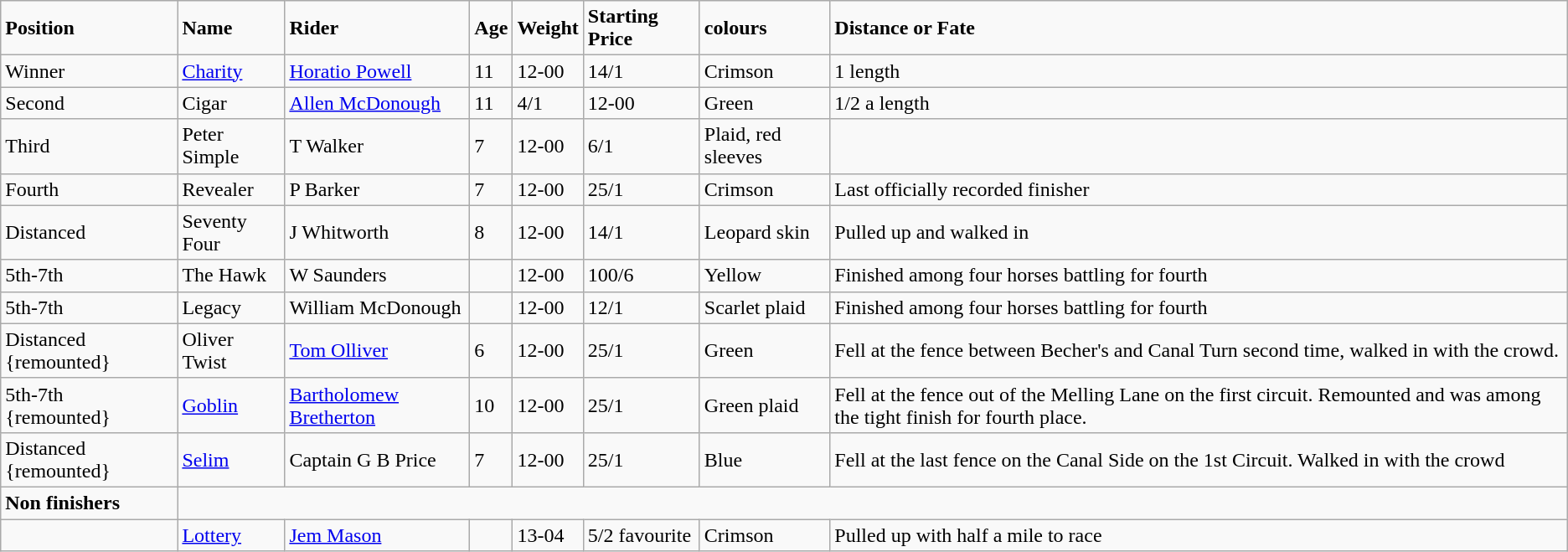<table class="wikitable sortable">
<tr>
<td><strong>Position</strong></td>
<td><strong>Name</strong></td>
<td><strong>Rider</strong></td>
<td><strong>Age</strong></td>
<td><strong>Weight</strong></td>
<td><strong>Starting Price</strong></td>
<td><strong>colours</strong></td>
<td><strong>Distance or Fate</strong></td>
</tr>
<tr>
<td>Winner</td>
<td><a href='#'>Charity</a></td>
<td><a href='#'>Horatio Powell</a></td>
<td>11</td>
<td>12-00</td>
<td>14/1</td>
<td>Crimson</td>
<td>1 length</td>
</tr>
<tr>
<td>Second</td>
<td>Cigar</td>
<td><a href='#'>Allen McDonough</a></td>
<td>11</td>
<td>4/1</td>
<td>12-00</td>
<td>Green</td>
<td>1/2 a length</td>
</tr>
<tr>
<td>Third</td>
<td>Peter Simple</td>
<td>T Walker</td>
<td>7</td>
<td>12-00</td>
<td>6/1</td>
<td>Plaid, red sleeves</td>
<td></td>
</tr>
<tr>
<td>Fourth</td>
<td>Revealer</td>
<td>P Barker</td>
<td>7</td>
<td>12-00</td>
<td>25/1</td>
<td>Crimson</td>
<td>Last officially recorded finisher</td>
</tr>
<tr>
<td>Distanced</td>
<td>Seventy Four</td>
<td>J Whitworth</td>
<td>8</td>
<td>12-00</td>
<td>14/1</td>
<td>Leopard skin</td>
<td>Pulled up and walked in</td>
</tr>
<tr>
<td>5th-7th</td>
<td>The Hawk</td>
<td>W Saunders</td>
<td></td>
<td>12-00</td>
<td>100/6</td>
<td>Yellow</td>
<td>Finished among four horses battling for fourth</td>
</tr>
<tr>
<td>5th-7th</td>
<td>Legacy</td>
<td>William McDonough</td>
<td></td>
<td>12-00</td>
<td>12/1</td>
<td>Scarlet plaid</td>
<td>Finished among four horses battling for fourth</td>
</tr>
<tr>
<td>Distanced {remounted}</td>
<td>Oliver Twist</td>
<td><a href='#'>Tom Olliver</a></td>
<td>6</td>
<td>12-00</td>
<td>25/1</td>
<td>Green</td>
<td>Fell at the fence between Becher's and Canal Turn second time, walked in with the crowd.</td>
</tr>
<tr>
<td>5th-7th {remounted}</td>
<td><a href='#'>Goblin</a></td>
<td><a href='#'>Bartholomew Bretherton</a></td>
<td>10</td>
<td>12-00</td>
<td>25/1</td>
<td>Green plaid</td>
<td>Fell at the fence out of the Melling Lane on the first circuit. Remounted and was among the tight finish for fourth place.</td>
</tr>
<tr>
<td>Distanced {remounted}</td>
<td><a href='#'>Selim</a></td>
<td>Captain G B Price</td>
<td>7</td>
<td>12-00</td>
<td>25/1</td>
<td>Blue</td>
<td>Fell at the last fence on the Canal Side on the 1st Circuit. Walked in with the crowd</td>
</tr>
<tr>
<td><strong>Non finishers</strong></td>
</tr>
<tr>
<td></td>
<td><a href='#'>Lottery</a></td>
<td><a href='#'>Jem Mason</a></td>
<td></td>
<td>13-04</td>
<td>5/2 favourite</td>
<td>Crimson</td>
<td>Pulled up with half a mile to race</td>
</tr>
</table>
